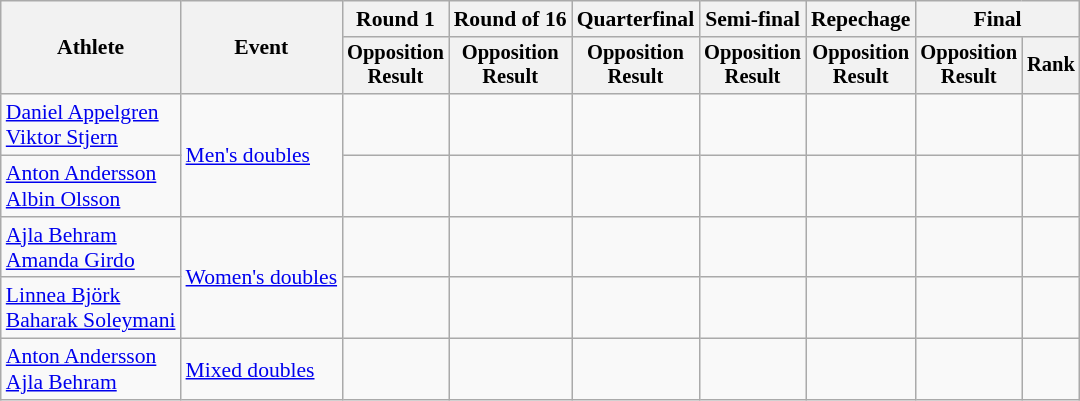<table class=wikitable style=font-size:90%;text-align:center>
<tr>
<th rowspan=2>Athlete</th>
<th rowspan=2>Event</th>
<th>Round 1</th>
<th>Round of 16</th>
<th>Quarterfinal</th>
<th>Semi-final</th>
<th>Repechage</th>
<th colspan="2">Final</th>
</tr>
<tr style=font-size:95%>
<th>Opposition<br>Result</th>
<th>Opposition<br>Result</th>
<th>Opposition<br>Result</th>
<th>Opposition<br>Result</th>
<th>Opposition<br>Result</th>
<th>Opposition<br>Result</th>
<th>Rank</th>
</tr>
<tr>
<td align=left><a href='#'>Daniel Appelgren</a><br><a href='#'>Viktor Stjern</a></td>
<td align=left rowspan=2><a href='#'>Men's doubles</a></td>
<td></td>
<td></td>
<td></td>
<td></td>
<td></td>
<td></td>
<td></td>
</tr>
<tr>
<td align=left><a href='#'>Anton Andersson</a><br><a href='#'>Albin Olsson</a></td>
<td></td>
<td></td>
<td></td>
<td></td>
<td></td>
<td></td>
<td></td>
</tr>
<tr>
<td align=left><a href='#'>Ajla Behram</a><br><a href='#'>Amanda Girdo</a></td>
<td align=left rowspan=2><a href='#'>Women's doubles</a></td>
<td></td>
<td></td>
<td></td>
<td></td>
<td></td>
<td></td>
<td></td>
</tr>
<tr>
<td align=left><a href='#'>Linnea Björk</a><br><a href='#'>Baharak Soleymani</a></td>
<td></td>
<td></td>
<td></td>
<td></td>
<td></td>
<td></td>
<td></td>
</tr>
<tr>
<td align=left><a href='#'>Anton Andersson</a><br><a href='#'>Ajla Behram</a></td>
<td align=left><a href='#'>Mixed doubles</a></td>
<td></td>
<td></td>
<td></td>
<td></td>
<td></td>
<td></td>
<td></td>
</tr>
</table>
